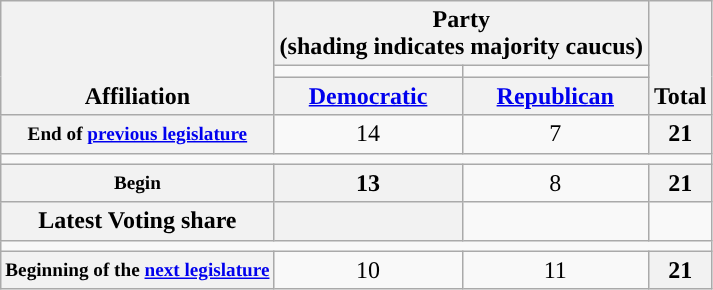<table class="wikitable" style="text-align:center">
<tr style="vertical-align:bottom;";">
<th rowspan=3>Affiliation</th>
<th colspan=2>Party<div>(shading indicates majority caucus)</div></th>
<th rowspan=3>Total</th>
</tr>
<tr style="height:5px">
<td style="background-color:"></td>
<td style="background-color:"></td>
</tr>
<tr>
<th><a href='#'>Democratic</a></th>
<th><a href='#'>Republican</a></th>
</tr>
<tr>
<th style="font-size:80%">End of <a href='#'>previous legislature</a></th>
<td>14</td>
<td>7</td>
<th>21</th>
</tr>
<tr>
<td colspan=7></td>
</tr>
<tr>
<th style="font-size:80%">Begin</th>
<th>13</th>
<td>8</td>
<th>21</th>
</tr>
<tr>
<th>Latest Voting share</th>
<th></th>
<td></td>
<td></td>
</tr>
<tr>
<td colspan=7></td>
</tr>
<tr>
<th style="font-size:80%">Beginning of the <a href='#'>next legislature</a></th>
<td>10</td>
<td>11</td>
<th>21</th>
</tr>
</table>
